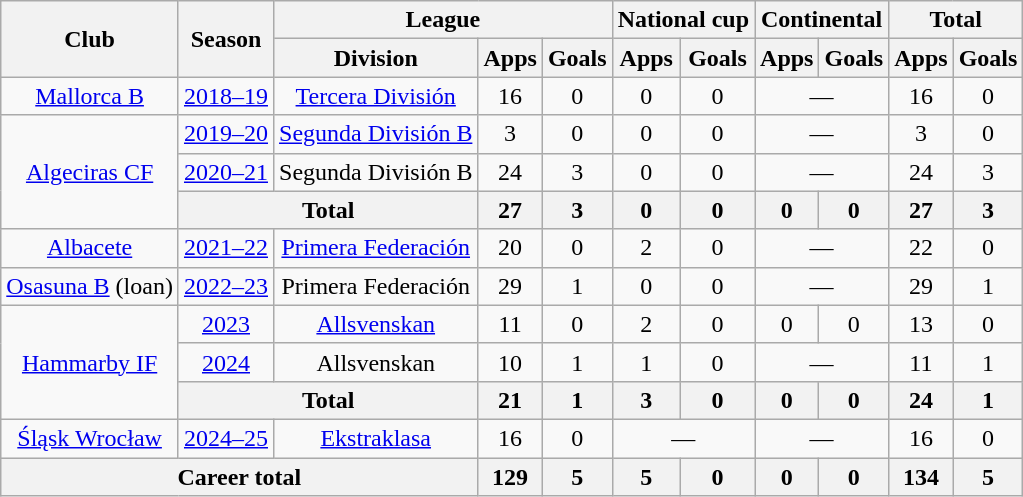<table class="wikitable" style="text-align: center;">
<tr>
<th rowspan="2">Club</th>
<th rowspan="2">Season</th>
<th colspan="3">League</th>
<th colspan="2">National cup</th>
<th colspan="2">Continental</th>
<th colspan="2">Total</th>
</tr>
<tr>
<th>Division</th>
<th>Apps</th>
<th>Goals</th>
<th>Apps</th>
<th>Goals</th>
<th>Apps</th>
<th>Goals</th>
<th>Apps</th>
<th>Goals</th>
</tr>
<tr>
<td><a href='#'>Mallorca B</a></td>
<td><a href='#'>2018–19</a></td>
<td><a href='#'>Tercera División</a></td>
<td>16</td>
<td>0</td>
<td>0</td>
<td>0</td>
<td colspan="2">—</td>
<td>16</td>
<td>0</td>
</tr>
<tr>
<td rowspan="3"><a href='#'>Algeciras CF</a></td>
<td><a href='#'>2019–20</a></td>
<td><a href='#'>Segunda División B</a></td>
<td>3</td>
<td>0</td>
<td>0</td>
<td>0</td>
<td colspan="2">—</td>
<td>3</td>
<td>0</td>
</tr>
<tr>
<td><a href='#'>2020–21</a></td>
<td>Segunda División B</td>
<td>24</td>
<td>3</td>
<td>0</td>
<td>0</td>
<td colspan="2">—</td>
<td>24</td>
<td>3</td>
</tr>
<tr>
<th colspan="2">Total</th>
<th>27</th>
<th>3</th>
<th>0</th>
<th>0</th>
<th>0</th>
<th>0</th>
<th>27</th>
<th>3</th>
</tr>
<tr>
<td><a href='#'>Albacete</a></td>
<td><a href='#'>2021–22</a></td>
<td><a href='#'>Primera Federación</a></td>
<td>20</td>
<td>0</td>
<td>2</td>
<td>0</td>
<td colspan="2">—</td>
<td>22</td>
<td>0</td>
</tr>
<tr>
<td><a href='#'>Osasuna B</a> (loan)</td>
<td><a href='#'>2022–23</a></td>
<td>Primera Federación</td>
<td>29</td>
<td>1</td>
<td>0</td>
<td>0</td>
<td colspan="2">—</td>
<td>29</td>
<td>1</td>
</tr>
<tr>
<td rowspan="3"><a href='#'>Hammarby IF</a></td>
<td><a href='#'>2023</a></td>
<td><a href='#'>Allsvenskan</a></td>
<td>11</td>
<td>0</td>
<td>2</td>
<td>0</td>
<td>0</td>
<td>0</td>
<td>13</td>
<td>0</td>
</tr>
<tr>
<td><a href='#'>2024</a></td>
<td>Allsvenskan</td>
<td>10</td>
<td>1</td>
<td>1</td>
<td>0</td>
<td colspan="2">—</td>
<td>11</td>
<td>1</td>
</tr>
<tr>
<th colspan="2">Total</th>
<th>21</th>
<th>1</th>
<th>3</th>
<th>0</th>
<th>0</th>
<th>0</th>
<th>24</th>
<th>1</th>
</tr>
<tr>
<td><a href='#'>Śląsk Wrocław</a></td>
<td><a href='#'>2024–25</a></td>
<td><a href='#'>Ekstraklasa</a></td>
<td>16</td>
<td>0</td>
<td colspan="2">—</td>
<td colspan="2">—</td>
<td>16</td>
<td>0</td>
</tr>
<tr>
<th colspan="3">Career total</th>
<th>129</th>
<th>5</th>
<th>5</th>
<th>0</th>
<th>0</th>
<th>0</th>
<th>134</th>
<th>5</th>
</tr>
</table>
